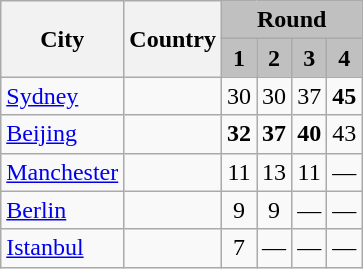<table class="wikitable">
<tr>
<th rowspan=2>City</th>
<th rowspan=2>Country</th>
<th colspan=4 style="background:silver;">Round</th>
</tr>
<tr>
<th style="background:silver;">1</th>
<th style="background:silver;">2</th>
<th style="background:silver;">3</th>
<th style="background:silver;">4</th>
</tr>
<tr>
<td><a href='#'>Sydney</a></td>
<td></td>
<td style="text-align:center;">30</td>
<td style="text-align:center;">30</td>
<td style="text-align:center;">37</td>
<td style="text-align:center;"><strong>45</strong></td>
</tr>
<tr>
<td><a href='#'>Beijing</a></td>
<td></td>
<td style="text-align:center;"><strong>32</strong></td>
<td style="text-align:center;"><strong>37</strong></td>
<td style="text-align:center;"><strong>40</strong></td>
<td style="text-align:center;">43</td>
</tr>
<tr>
<td><a href='#'>Manchester</a></td>
<td></td>
<td style="text-align:center;">11</td>
<td style="text-align:center;">13</td>
<td style="text-align:center;">11</td>
<td style="text-align:center;">—</td>
</tr>
<tr>
<td><a href='#'>Berlin</a></td>
<td></td>
<td style="text-align:center;">9</td>
<td style="text-align:center;">9</td>
<td style="text-align:center;">—</td>
<td style="text-align:center;">—</td>
</tr>
<tr>
<td><a href='#'>Istanbul</a></td>
<td></td>
<td style="text-align:center;">7</td>
<td style="text-align:center;">—</td>
<td style="text-align:center;">—</td>
<td style="text-align:center;">—</td>
</tr>
</table>
